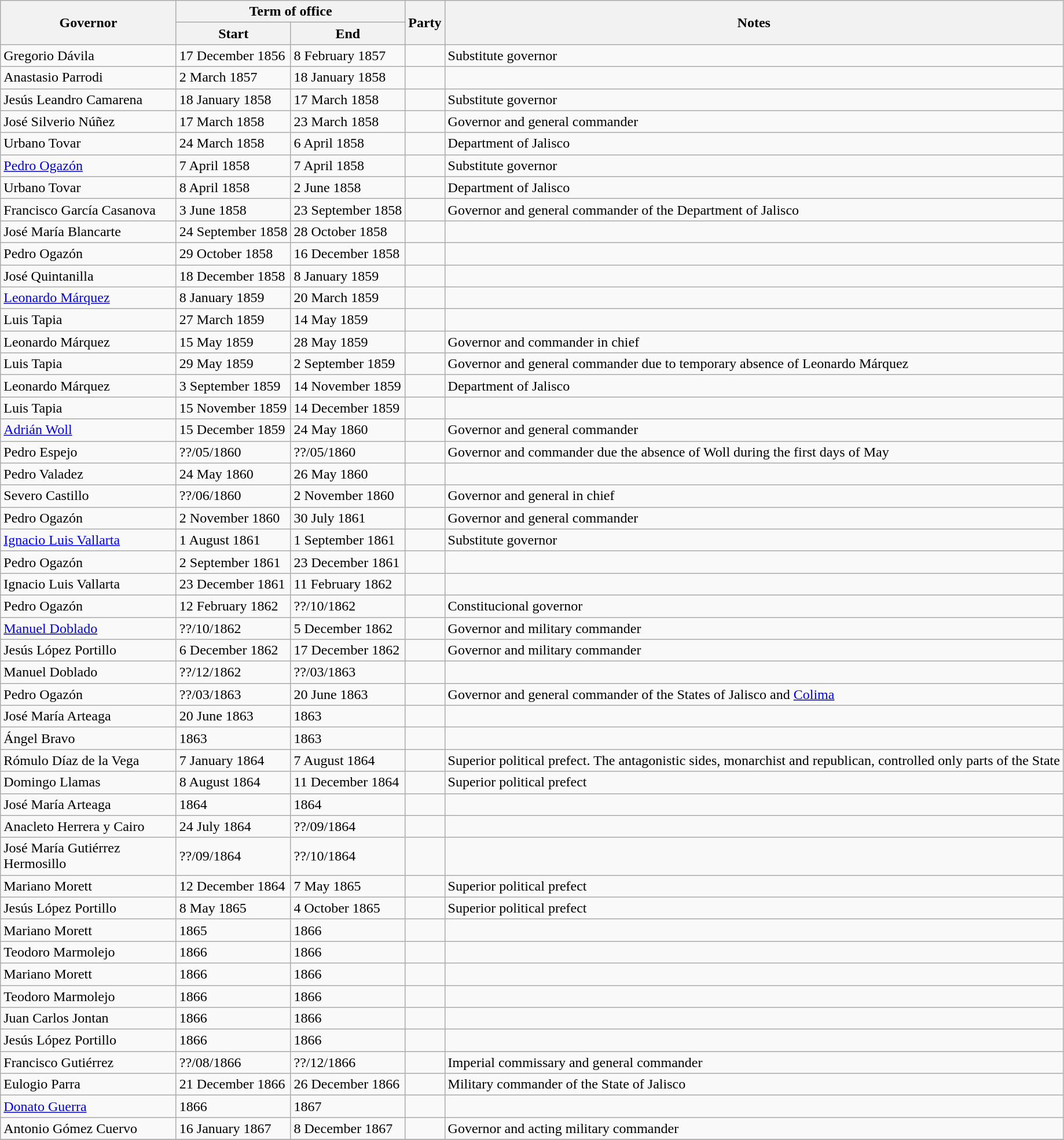<table class="wikitable" style="align=center|font-size=60%|text-align=right">
<tr>
<th width= 195 rowspan="2">Governor</th>
<th colspan="2">Term of office</th>
<th rowspan="2">Party</th>
<th rowspan="2">Notes</th>
</tr>
<tr>
<th>Start</th>
<th>End</th>
</tr>
<tr>
<td>Gregorio Dávila</td>
<td>17 December 1856</td>
<td>8 February 1857</td>
<td></td>
<td>Substitute governor</td>
</tr>
<tr>
<td>Anastasio Parrodi</td>
<td>2 March 1857</td>
<td>18 January 1858</td>
<td></td>
<td></td>
</tr>
<tr>
<td>Jesús Leandro Camarena</td>
<td>18 January 1858</td>
<td>17 March 1858</td>
<td></td>
<td>Substitute governor</td>
</tr>
<tr>
<td>José Silverio Núñez</td>
<td>17 March 1858</td>
<td>23 March 1858</td>
<td></td>
<td>Governor and general commander</td>
</tr>
<tr>
<td>Urbano Tovar</td>
<td>24 March 1858</td>
<td>6 April 1858</td>
<td></td>
<td>Department of Jalisco</td>
</tr>
<tr>
<td><a href='#'>Pedro Ogazón</a></td>
<td>7 April 1858</td>
<td>7 April 1858</td>
<td></td>
<td>Substitute governor</td>
</tr>
<tr>
<td>Urbano Tovar</td>
<td>8 April 1858</td>
<td>2 June 1858</td>
<td></td>
<td>Department of Jalisco</td>
</tr>
<tr>
<td>Francisco García Casanova</td>
<td>3 June 1858</td>
<td>23 September 1858</td>
<td></td>
<td>Governor and general commander of the Department of Jalisco</td>
</tr>
<tr>
<td>José María Blancarte</td>
<td>24 September 1858</td>
<td>28 October 1858</td>
<td></td>
<td></td>
</tr>
<tr>
<td>Pedro Ogazón</td>
<td>29 October 1858</td>
<td>16 December 1858</td>
<td></td>
<td></td>
</tr>
<tr>
<td>José Quintanilla</td>
<td>18 December 1858</td>
<td>8 January 1859</td>
<td></td>
<td></td>
</tr>
<tr>
<td><a href='#'>Leonardo Márquez</a></td>
<td>8 January 1859</td>
<td>20 March 1859</td>
<td></td>
<td></td>
</tr>
<tr>
<td>Luis Tapia</td>
<td>27 March 1859</td>
<td>14 May 1859</td>
<td></td>
<td></td>
</tr>
<tr>
<td>Leonardo Márquez</td>
<td>15 May 1859</td>
<td>28 May 1859</td>
<td></td>
<td>Governor and commander in chief</td>
</tr>
<tr>
<td>Luis Tapia</td>
<td>29 May 1859</td>
<td>2 September 1859</td>
<td></td>
<td>Governor and general commander due to temporary absence of Leonardo Márquez</td>
</tr>
<tr>
<td>Leonardo Márquez</td>
<td>3 September 1859</td>
<td>14 November 1859</td>
<td></td>
<td>Department of Jalisco</td>
</tr>
<tr>
<td>Luis Tapia</td>
<td>15 November 1859</td>
<td>14 December 1859</td>
<td></td>
<td></td>
</tr>
<tr>
<td><a href='#'>Adrián Woll</a></td>
<td>15 December 1859</td>
<td>24 May 1860</td>
<td></td>
<td>Governor and general commander</td>
</tr>
<tr>
<td>Pedro Espejo</td>
<td>??/05/1860</td>
<td>??/05/1860</td>
<td></td>
<td>Governor and commander due the absence of Woll during the first days of May</td>
</tr>
<tr>
<td>Pedro Valadez</td>
<td>24 May 1860</td>
<td>26 May 1860</td>
<td></td>
<td></td>
</tr>
<tr>
<td>Severo Castillo</td>
<td>??/06/1860</td>
<td>2 November 1860</td>
<td></td>
<td>Governor and general in chief</td>
</tr>
<tr>
<td>Pedro Ogazón</td>
<td>2 November 1860</td>
<td>30 July 1861</td>
<td></td>
<td>Governor and general commander</td>
</tr>
<tr>
<td><a href='#'>Ignacio Luis Vallarta</a></td>
<td>1 August 1861</td>
<td>1 September 1861</td>
<td></td>
<td>Substitute governor</td>
</tr>
<tr>
<td>Pedro Ogazón</td>
<td>2 September 1861</td>
<td>23 December 1861</td>
<td></td>
<td></td>
</tr>
<tr>
<td>Ignacio Luis Vallarta</td>
<td>23 December 1861</td>
<td>11 February 1862</td>
<td></td>
<td></td>
</tr>
<tr>
<td>Pedro Ogazón</td>
<td>12 February 1862</td>
<td>??/10/1862</td>
<td></td>
<td>Constitucional governor</td>
</tr>
<tr>
<td><a href='#'>Manuel Doblado</a></td>
<td>??/10/1862</td>
<td>5 December 1862</td>
<td></td>
<td>Governor and military commander</td>
</tr>
<tr>
<td>Jesús López Portillo</td>
<td>6 December 1862</td>
<td>17 December 1862</td>
<td></td>
<td>Governor and military commander</td>
</tr>
<tr>
<td>Manuel Doblado</td>
<td>??/12/1862</td>
<td>??/03/1863</td>
<td></td>
<td></td>
</tr>
<tr>
<td>Pedro Ogazón</td>
<td>??/03/1863</td>
<td>20 June 1863</td>
<td></td>
<td>Governor and general commander of the States of Jalisco and <a href='#'>Colima</a></td>
</tr>
<tr>
<td>José María Arteaga</td>
<td>20 June 1863</td>
<td>1863</td>
<td></td>
<td></td>
</tr>
<tr>
<td>Ángel Bravo</td>
<td>1863</td>
<td>1863</td>
<td></td>
<td></td>
</tr>
<tr>
<td>Rómulo Díaz de la Vega</td>
<td>7 January 1864</td>
<td>7 August 1864</td>
<td></td>
<td>Superior political prefect. The antagonistic sides, monarchist and republican, controlled only parts of the State</td>
</tr>
<tr>
<td>Domingo Llamas</td>
<td>8 August 1864</td>
<td>11 December 1864</td>
<td></td>
<td>Superior political prefect</td>
</tr>
<tr>
<td>José María Arteaga</td>
<td>1864</td>
<td>1864</td>
<td></td>
<td></td>
</tr>
<tr>
<td>Anacleto Herrera y Cairo</td>
<td>24 July 1864</td>
<td>??/09/1864</td>
<td></td>
<td></td>
</tr>
<tr>
<td>José María Gutiérrez Hermosillo</td>
<td>??/09/1864</td>
<td>??/10/1864</td>
<td></td>
<td></td>
</tr>
<tr>
<td>Mariano Morett</td>
<td>12 December 1864</td>
<td>7 May 1865</td>
<td></td>
<td>Superior political prefect</td>
</tr>
<tr>
<td>Jesús López Portillo</td>
<td>8 May 1865</td>
<td>4 October 1865</td>
<td></td>
<td>Superior political prefect</td>
</tr>
<tr>
<td>Mariano Morett</td>
<td>1865</td>
<td>1866</td>
<td></td>
<td></td>
</tr>
<tr>
<td>Teodoro Marmolejo</td>
<td>1866</td>
<td>1866</td>
<td></td>
<td></td>
</tr>
<tr>
<td>Mariano Morett</td>
<td>1866</td>
<td>1866</td>
<td></td>
<td></td>
</tr>
<tr>
<td>Teodoro Marmolejo</td>
<td>1866</td>
<td>1866</td>
<td></td>
<td></td>
</tr>
<tr>
<td>Juan Carlos Jontan</td>
<td>1866</td>
<td>1866</td>
<td></td>
<td></td>
</tr>
<tr>
<td>Jesús López Portillo</td>
<td>1866</td>
<td>1866</td>
<td></td>
<td></td>
</tr>
<tr>
<td>Francisco Gutiérrez</td>
<td>??/08/1866</td>
<td>??/12/1866</td>
<td></td>
<td>Imperial commissary and general commander</td>
</tr>
<tr>
<td>Eulogio Parra</td>
<td>21 December 1866</td>
<td>26 December 1866</td>
<td></td>
<td>Military commander of the State of Jalisco</td>
</tr>
<tr>
<td><a href='#'>Donato Guerra</a></td>
<td>1866</td>
<td>1867</td>
<td></td>
<td></td>
</tr>
<tr>
<td>Antonio Gómez Cuervo</td>
<td>16 January 1867</td>
<td>8 December 1867</td>
<td></td>
<td>Governor and acting military commander</td>
</tr>
<tr>
</tr>
</table>
